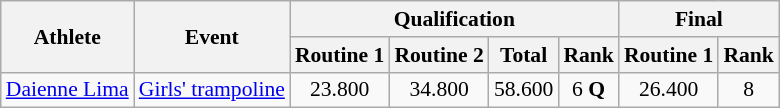<table class="wikitable" border="1" style="font-size:90%">
<tr>
<th rowspan=2>Athlete</th>
<th rowspan=2>Event</th>
<th colspan=4>Qualification</th>
<th colspan=2>Final</th>
</tr>
<tr>
<th>Routine 1</th>
<th>Routine 2</th>
<th>Total</th>
<th>Rank</th>
<th>Routine 1</th>
<th>Rank</th>
</tr>
<tr>
<td><a href='#'>Daienne Lima</a></td>
<td><a href='#'>Girls' trampoline</a></td>
<td align=center>23.800</td>
<td align=center>34.800</td>
<td align=center>58.600</td>
<td align=center>6 <strong>Q</strong></td>
<td align=center>26.400</td>
<td align=center>8</td>
</tr>
</table>
